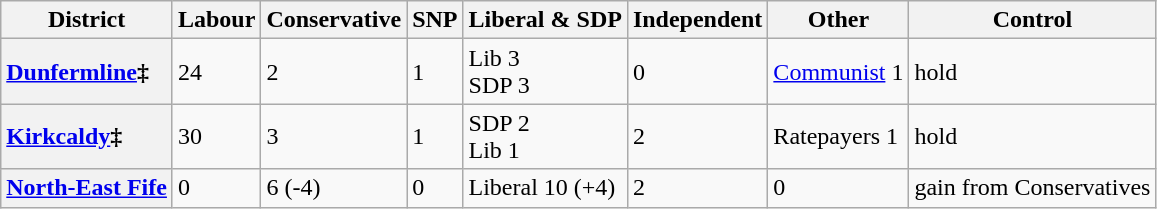<table class="wikitable">
<tr>
<th scope="col">District</th>
<th scope="col">Labour</th>
<th scope="col">Conservative</th>
<th scope="col">SNP</th>
<th scope="col">Liberal & SDP</th>
<th scope="col">Independent</th>
<th scope="col">Other</th>
<th scope="col" colspan=2>Control<br></th>
</tr>
<tr>
<th scope="row" style="text-align: left;"><a href='#'>Dunfermline</a>‡</th>
<td>24</td>
<td>2</td>
<td>1</td>
<td>Lib 3<br>SDP 3</td>
<td>0</td>
<td><a href='#'>Communist</a> 1</td>
<td> hold</td>
</tr>
<tr>
<th scope="row" style="text-align: left;"><a href='#'>Kirkcaldy</a>‡</th>
<td>30</td>
<td>3</td>
<td>1</td>
<td>SDP 2<br>Lib 1</td>
<td>2</td>
<td>Ratepayers 1</td>
<td> hold</td>
</tr>
<tr>
<th scope="row" style="text-align: left;"><a href='#'>North-East Fife</a></th>
<td>0</td>
<td>6 (-4)</td>
<td>0</td>
<td>Liberal 10 (+4)</td>
<td>2</td>
<td>0</td>
<td> gain from Conservatives</td>
</tr>
</table>
